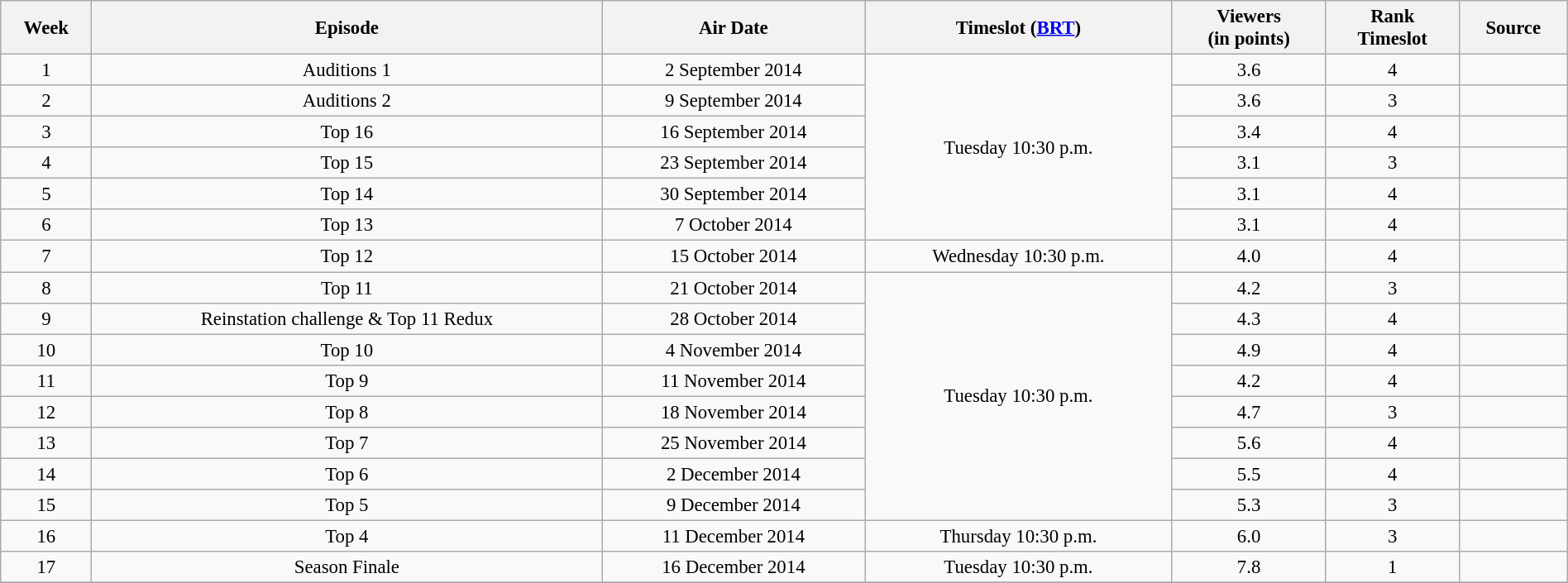<table class="wikitable sortable" style="text-align:center; font-size:95%; width: 100%">
<tr>
<th>Week</th>
<th>Episode</th>
<th>Air Date</th>
<th>Timeslot (<a href='#'>BRT</a>)</th>
<th>Viewers<br>(in points)</th>
<th>Rank<br>Timeslot</th>
<th>Source</th>
</tr>
<tr>
<td>1</td>
<td>Auditions 1</td>
<td>2 September 2014</td>
<td rowspan=6>Tuesday 10:30 p.m.</td>
<td>3.6</td>
<td>4</td>
<td></td>
</tr>
<tr>
<td>2</td>
<td>Auditions 2</td>
<td>9 September 2014</td>
<td>3.6</td>
<td>3</td>
<td></td>
</tr>
<tr>
<td>3</td>
<td>Top 16</td>
<td>16 September 2014</td>
<td>3.4</td>
<td>4</td>
<td></td>
</tr>
<tr>
<td>4</td>
<td>Top 15</td>
<td>23 September 2014</td>
<td>3.1</td>
<td>3</td>
<td></td>
</tr>
<tr>
<td>5</td>
<td>Top 14</td>
<td>30 September 2014</td>
<td>3.1</td>
<td>4</td>
<td></td>
</tr>
<tr>
<td>6</td>
<td>Top 13</td>
<td>7 October 2014</td>
<td>3.1</td>
<td>4</td>
<td></td>
</tr>
<tr>
<td>7</td>
<td>Top 12</td>
<td>15 October 2014</td>
<td>Wednesday 10:30 p.m.</td>
<td>4.0</td>
<td>4</td>
<td></td>
</tr>
<tr>
<td>8</td>
<td>Top 11</td>
<td>21 October 2014</td>
<td rowspan=8>Tuesday 10:30 p.m.</td>
<td>4.2</td>
<td>3</td>
<td></td>
</tr>
<tr>
<td>9</td>
<td>Reinstation challenge & Top 11 Redux</td>
<td>28 October 2014</td>
<td>4.3</td>
<td>4</td>
<td></td>
</tr>
<tr>
<td>10</td>
<td>Top 10</td>
<td>4 November 2014</td>
<td>4.9</td>
<td>4</td>
<td></td>
</tr>
<tr>
<td>11</td>
<td>Top 9</td>
<td>11 November 2014</td>
<td>4.2</td>
<td>4</td>
<td></td>
</tr>
<tr>
<td>12</td>
<td>Top 8</td>
<td>18 November 2014</td>
<td>4.7</td>
<td>3</td>
<td></td>
</tr>
<tr>
<td>13</td>
<td>Top 7</td>
<td>25 November 2014</td>
<td>5.6</td>
<td>4</td>
<td></td>
</tr>
<tr>
<td>14</td>
<td>Top 6</td>
<td>2 December 2014</td>
<td>5.5</td>
<td>4</td>
<td></td>
</tr>
<tr>
<td>15</td>
<td>Top 5</td>
<td>9 December 2014</td>
<td>5.3</td>
<td>3</td>
<td></td>
</tr>
<tr>
<td>16</td>
<td>Top 4</td>
<td>11 December 2014</td>
<td>Thursday 10:30 p.m.</td>
<td>6.0</td>
<td>3</td>
<td></td>
</tr>
<tr>
<td>17</td>
<td>Season Finale</td>
<td>16 December 2014</td>
<td>Tuesday 10:30 p.m.</td>
<td>7.8</td>
<td>1</td>
<td></td>
</tr>
<tr>
</tr>
</table>
